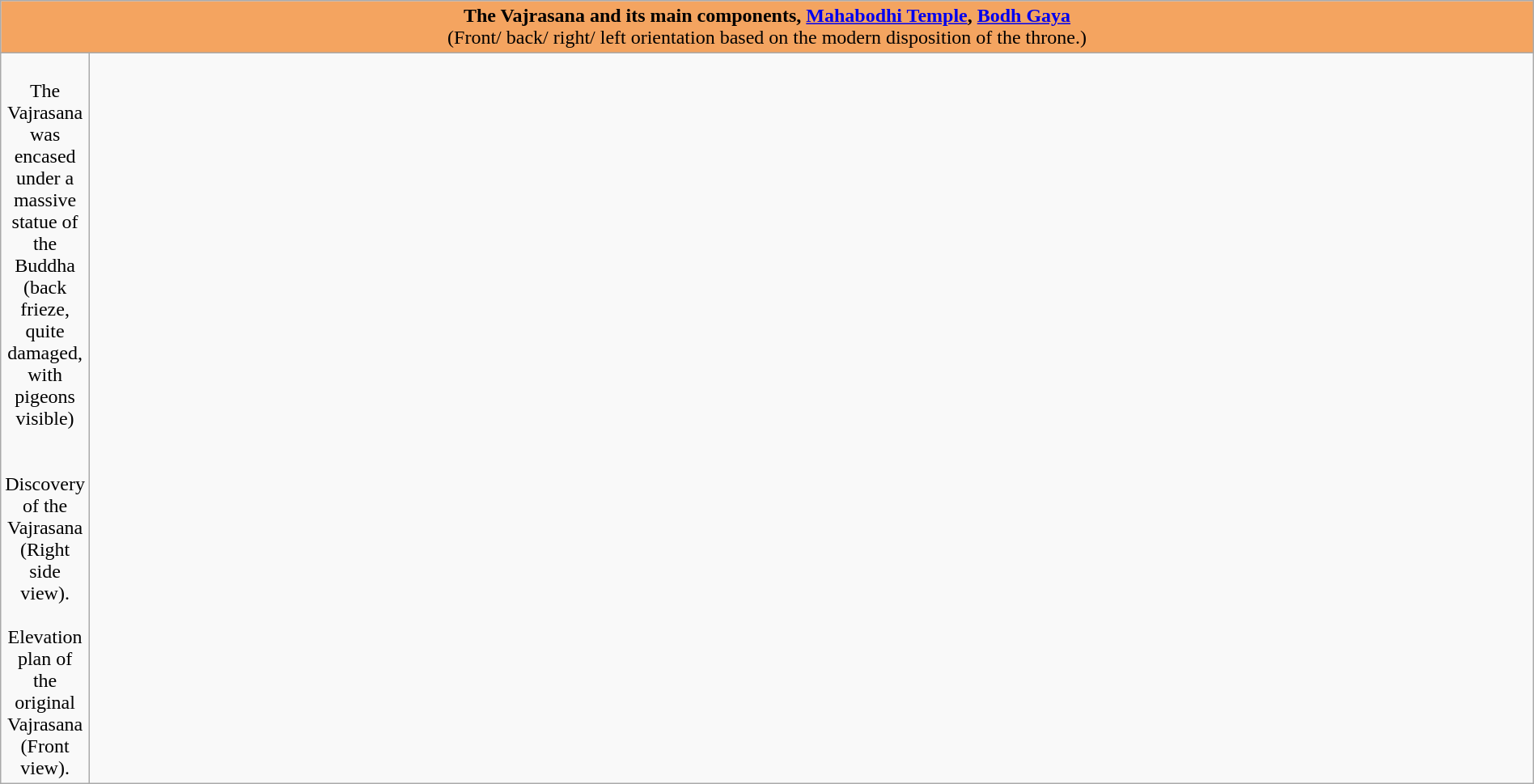<table class="wikitable" style="margin:0 auto;"  align="center"  colspan=2 cellpadding="3" style="font-size: 80%; width: 100%;">
<tr>
<td align="center" colspan=2 style="background:#F4A460; font-size: 100%;"><strong>The Vajrasana and its main components, <a href='#'>Mahabodhi Temple</a>, <a href='#'>Bodh Gaya</a></strong><br>(Front/ back/ right/ left orientation based on the modern disposition of the throne.)</td>
</tr>
<tr>
<td align="center" style="font-size: 100%; width: 1%;"><br>The Vajrasana was encased under a massive statue of the Buddha<br>(back frieze, quite damaged, with pigeons visible)<br><br><br>Discovery of the Vajrasana<br>(Right side view).<br><br>Elevation plan of the original Vajrasana<br>(Front view).</td>
<td align="center" colspan=1 style="font-size: 100%;"><br></td>
</tr>
</table>
